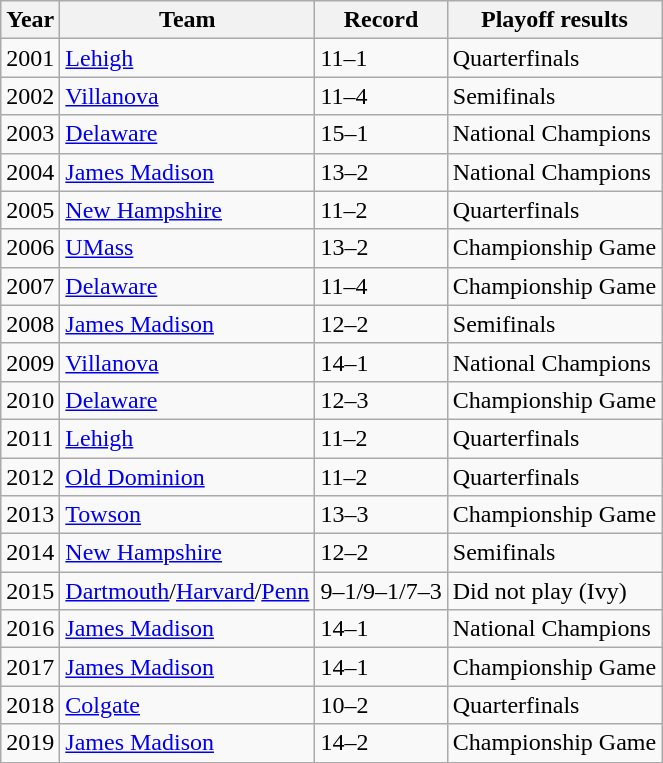<table class="wikitable">
<tr>
<th>Year</th>
<th>Team</th>
<th>Record</th>
<th>Playoff results</th>
</tr>
<tr>
<td>2001</td>
<td><a href='#'>Lehigh</a></td>
<td>11–1</td>
<td>Quarterfinals</td>
</tr>
<tr>
<td>2002</td>
<td><a href='#'>Villanova</a></td>
<td>11–4</td>
<td>Semifinals</td>
</tr>
<tr>
<td>2003</td>
<td><a href='#'>Delaware</a></td>
<td>15–1</td>
<td>National Champions</td>
</tr>
<tr>
<td>2004</td>
<td><a href='#'>James Madison</a></td>
<td>13–2</td>
<td>National Champions</td>
</tr>
<tr>
<td>2005</td>
<td><a href='#'>New Hampshire</a></td>
<td>11–2</td>
<td>Quarterfinals</td>
</tr>
<tr>
<td>2006</td>
<td><a href='#'>UMass</a></td>
<td>13–2</td>
<td>Championship Game</td>
</tr>
<tr>
<td>2007</td>
<td><a href='#'>Delaware</a></td>
<td>11–4</td>
<td>Championship Game</td>
</tr>
<tr>
<td>2008</td>
<td><a href='#'>James Madison</a></td>
<td>12–2</td>
<td>Semifinals</td>
</tr>
<tr>
<td>2009</td>
<td><a href='#'>Villanova</a></td>
<td>14–1</td>
<td>National Champions</td>
</tr>
<tr>
<td>2010</td>
<td><a href='#'>Delaware</a></td>
<td>12–3</td>
<td>Championship Game</td>
</tr>
<tr>
<td>2011</td>
<td><a href='#'>Lehigh</a></td>
<td>11–2</td>
<td>Quarterfinals</td>
</tr>
<tr>
<td>2012</td>
<td><a href='#'>Old Dominion</a></td>
<td>11–2</td>
<td>Quarterfinals</td>
</tr>
<tr>
<td>2013</td>
<td><a href='#'>Towson</a></td>
<td>13–3</td>
<td>Championship Game</td>
</tr>
<tr>
<td>2014</td>
<td><a href='#'>New Hampshire</a></td>
<td>12–2</td>
<td>Semifinals</td>
</tr>
<tr>
<td>2015</td>
<td><a href='#'>Dartmouth</a>/<a href='#'>Harvard</a>/<a href='#'>Penn</a></td>
<td>9–1/9–1/7–3</td>
<td>Did not play (Ivy)</td>
</tr>
<tr>
<td>2016</td>
<td><a href='#'>James Madison</a></td>
<td>14–1</td>
<td>National Champions</td>
</tr>
<tr>
<td>2017</td>
<td><a href='#'>James Madison</a></td>
<td>14–1</td>
<td>Championship Game</td>
</tr>
<tr>
<td>2018</td>
<td><a href='#'>Colgate</a></td>
<td>10–2</td>
<td>Quarterfinals</td>
</tr>
<tr>
<td>2019</td>
<td><a href='#'>James Madison</a></td>
<td>14–2</td>
<td>Championship Game</td>
</tr>
</table>
